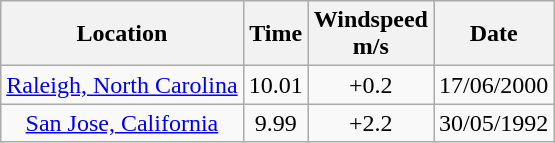<table class="wikitable" style= "text-align: center">
<tr>
<th>Location</th>
<th>Time</th>
<th>Windspeed<br>m/s</th>
<th>Date</th>
</tr>
<tr>
<td><a href='#'>Raleigh, North Carolina</a></td>
<td>10.01</td>
<td>+0.2</td>
<td>17/06/2000</td>
</tr>
<tr>
<td><a href='#'>San Jose, California</a></td>
<td>9.99</td>
<td>+2.2</td>
<td>30/05/1992</td>
</tr>
</table>
